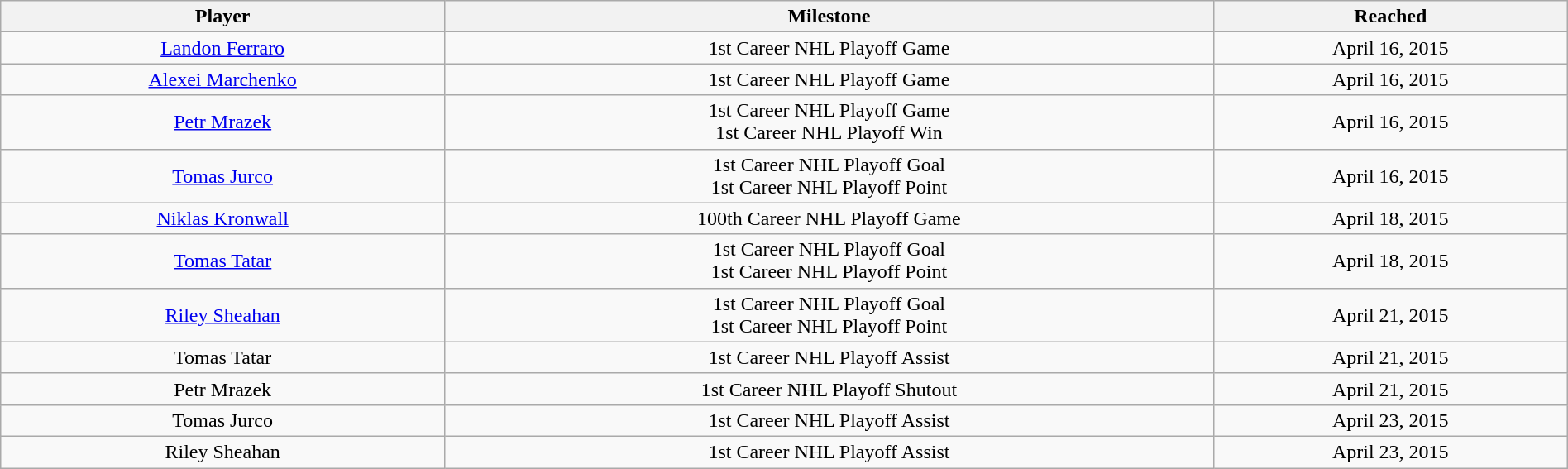<table class="wikitable sortable" style="width:100%;">
<tr align=center>
<th>Player</th>
<th>Milestone</th>
<th data-sort-type="date">Reached</th>
</tr>
<tr align=center>
<td><a href='#'>Landon Ferraro</a></td>
<td>1st Career NHL Playoff Game</td>
<td>April 16, 2015</td>
</tr>
<tr align=center>
<td><a href='#'>Alexei Marchenko</a></td>
<td>1st Career NHL Playoff Game</td>
<td>April 16, 2015</td>
</tr>
<tr align=center>
<td><a href='#'>Petr Mrazek</a></td>
<td>1st Career NHL Playoff Game<br>1st Career NHL Playoff Win</td>
<td>April 16, 2015</td>
</tr>
<tr align=center>
<td><a href='#'>Tomas Jurco</a></td>
<td>1st Career NHL Playoff Goal<br>1st Career NHL Playoff Point</td>
<td>April 16, 2015</td>
</tr>
<tr align=center>
<td><a href='#'>Niklas Kronwall</a></td>
<td>100th Career NHL Playoff Game</td>
<td>April 18, 2015</td>
</tr>
<tr align=center>
<td><a href='#'>Tomas Tatar</a></td>
<td>1st Career NHL Playoff Goal<br>1st Career NHL Playoff Point</td>
<td>April 18, 2015</td>
</tr>
<tr align=center>
<td><a href='#'>Riley Sheahan</a></td>
<td>1st Career NHL Playoff Goal<br>1st Career NHL Playoff Point</td>
<td>April 21, 2015</td>
</tr>
<tr align=center>
<td>Tomas Tatar</td>
<td>1st Career NHL Playoff Assist</td>
<td>April 21, 2015</td>
</tr>
<tr align=center>
<td>Petr Mrazek</td>
<td>1st Career NHL Playoff Shutout</td>
<td>April 21, 2015</td>
</tr>
<tr align=center>
<td>Tomas Jurco</td>
<td>1st Career NHL Playoff Assist</td>
<td>April 23, 2015</td>
</tr>
<tr align=center>
<td>Riley Sheahan</td>
<td>1st Career NHL Playoff Assist</td>
<td>April 23, 2015</td>
</tr>
</table>
